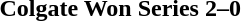<table class="noborder" style="text-align: center; border: none; width: 100%">
<tr>
<th width="97%"><strong>Colgate Won Series 2–0</strong></th>
<th width="3%"></th>
</tr>
</table>
